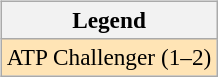<table>
<tr valign=top>
<td><br><table class="wikitable" style=font-size:97%>
<tr>
<th>Legend</th>
</tr>
<tr style="background:moccasin;">
<td>ATP Challenger (1–2)</td>
</tr>
</table>
</td>
<td></td>
</tr>
</table>
